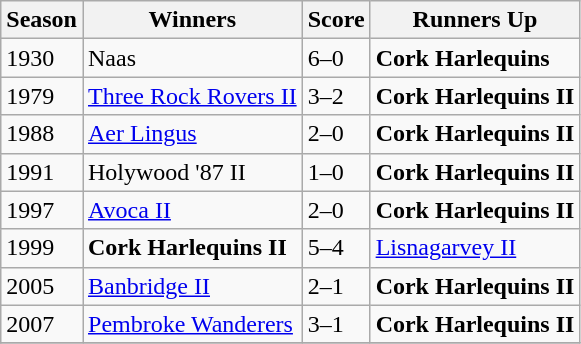<table class="wikitable collapsible">
<tr>
<th>Season</th>
<th>Winners</th>
<th>Score</th>
<th>Runners Up</th>
</tr>
<tr>
<td>1930</td>
<td>Naas </td>
<td>6–0</td>
<td><strong>Cork Harlequins</strong></td>
</tr>
<tr>
<td>1979</td>
<td><a href='#'>Three Rock Rovers II</a></td>
<td>3–2</td>
<td><strong>Cork Harlequins II</strong></td>
</tr>
<tr>
<td>1988</td>
<td><a href='#'>Aer Lingus</a></td>
<td>2–0</td>
<td><strong>Cork Harlequins II</strong></td>
</tr>
<tr>
<td>1991</td>
<td>Holywood '87 II</td>
<td>1–0</td>
<td><strong>Cork Harlequins II</strong></td>
</tr>
<tr>
<td>1997</td>
<td><a href='#'>Avoca II</a></td>
<td>2–0</td>
<td><strong>Cork Harlequins II</strong></td>
</tr>
<tr>
<td>1999</td>
<td><strong>Cork Harlequins II</strong></td>
<td>5–4</td>
<td><a href='#'>Lisnagarvey II</a></td>
</tr>
<tr>
<td>2005</td>
<td><a href='#'>Banbridge II</a></td>
<td>2–1</td>
<td><strong>Cork Harlequins II</strong></td>
</tr>
<tr>
<td>2007</td>
<td><a href='#'>Pembroke Wanderers</a></td>
<td>3–1</td>
<td><strong>Cork Harlequins II</strong></td>
</tr>
<tr>
</tr>
</table>
